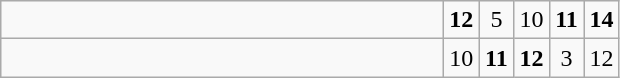<table class="wikitable">
<tr>
<td style="width:18em"><strong></strong></td>
<td align=center style="width:1em"><strong>12</strong></td>
<td align=center style="width:1em">5</td>
<td align=center style="width:1em">10</td>
<td align=center style="width:1em"><strong>11</strong></td>
<td align=center style="width:1em"><strong>14</strong></td>
</tr>
<tr>
<td style="width:18em"></td>
<td align=center style="width:1em">10</td>
<td align=center style="width:1em"><strong>11</strong></td>
<td align=center style="width:1em"><strong>12</strong></td>
<td align=center style="width:1em">3</td>
<td align=center style="width:1em">12</td>
</tr>
</table>
